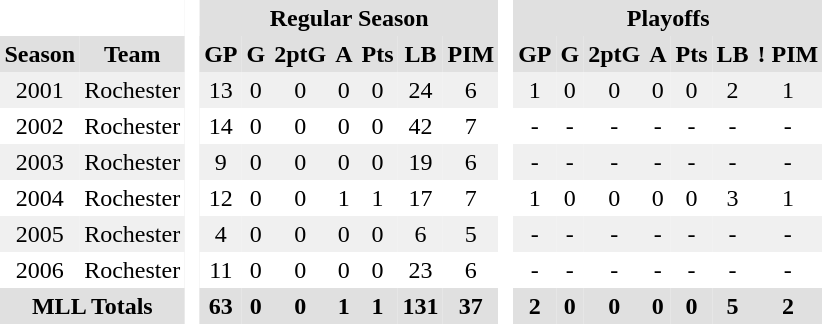<table BORDER="0" CELLPADDING="3" CELLSPACING="0">
<tr ALIGN="center" bgcolor="#e0e0e0">
<th colspan="2" bgcolor="#ffffff"> </th>
<th rowspan="99" bgcolor="#ffffff"> </th>
<th colspan="7">Regular Season</th>
<th rowspan="99" bgcolor="#ffffff"> </th>
<th colspan="7">Playoffs</th>
</tr>
<tr ALIGN="center" bgcolor="#e0e0e0">
<th>Season</th>
<th>Team</th>
<th>GP</th>
<th>G</th>
<th>2ptG</th>
<th>A</th>
<th>Pts</th>
<th>LB</th>
<th>PIM</th>
<th>GP</th>
<th>G</th>
<th>2ptG</th>
<th>A</th>
<th>Pts</th>
<th>LB</th>
<th>! PIM</th>
</tr>
<tr ALIGN="center" bgcolor="#f0f0f0">
<td>2001</td>
<td>Rochester</td>
<td>13</td>
<td>0</td>
<td>0</td>
<td>0</td>
<td>0</td>
<td>24</td>
<td>6</td>
<td>1</td>
<td>0</td>
<td>0</td>
<td>0</td>
<td>0</td>
<td>2</td>
<td>1</td>
</tr>
<tr ALIGN="center">
<td>2002</td>
<td>Rochester</td>
<td>14</td>
<td>0</td>
<td>0</td>
<td>0</td>
<td>0</td>
<td>42</td>
<td>7</td>
<td>-</td>
<td>-</td>
<td>-</td>
<td>-</td>
<td>-</td>
<td>-</td>
<td>-</td>
</tr>
<tr ALIGN="center" bgcolor="#f0f0f0">
<td>2003</td>
<td>Rochester</td>
<td>9</td>
<td>0</td>
<td>0</td>
<td>0</td>
<td>0</td>
<td>19</td>
<td>6</td>
<td>-</td>
<td>-</td>
<td>-</td>
<td>-</td>
<td>-</td>
<td>-</td>
<td>-</td>
</tr>
<tr ALIGN="center">
<td>2004</td>
<td>Rochester</td>
<td>12</td>
<td>0</td>
<td>0</td>
<td>1</td>
<td>1</td>
<td>17</td>
<td>7</td>
<td>1</td>
<td>0</td>
<td>0</td>
<td>0</td>
<td>0</td>
<td>3</td>
<td>1</td>
</tr>
<tr ALIGN="center" bgcolor="#f0f0f0">
<td>2005</td>
<td>Rochester</td>
<td>4</td>
<td>0</td>
<td>0</td>
<td>0</td>
<td>0</td>
<td>6</td>
<td>5</td>
<td>-</td>
<td>-</td>
<td>-</td>
<td>-</td>
<td>-</td>
<td>-</td>
<td>-</td>
</tr>
<tr ALIGN="center">
<td>2006</td>
<td>Rochester</td>
<td>11</td>
<td>0</td>
<td>0</td>
<td>0</td>
<td>0</td>
<td>23</td>
<td>6</td>
<td>-</td>
<td>-</td>
<td>-</td>
<td>-</td>
<td>-</td>
<td>-</td>
<td>-</td>
</tr>
<tr ALIGN="center" bgcolor="#e0e0e0">
<th colspan="2">MLL Totals</th>
<th>63</th>
<th>0</th>
<th>0</th>
<th>1</th>
<th>1</th>
<th>131</th>
<th>37</th>
<th>2</th>
<th>0</th>
<th>0</th>
<th>0</th>
<th>0</th>
<th>5</th>
<th>2</th>
</tr>
</table>
